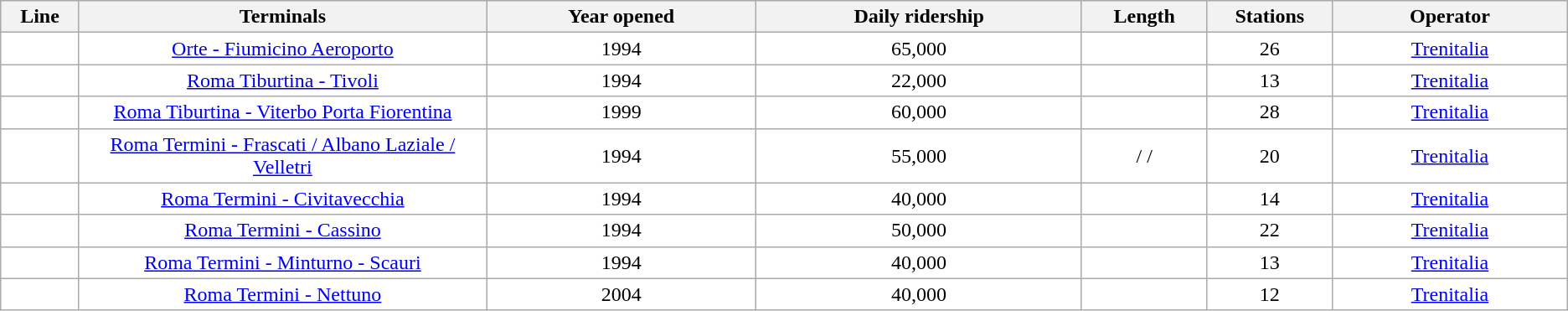<table style="text-align:center;" class="wikitable">
<tr style="background:#ddd;">
<th width="5%">Line</th>
<th width="26%">Terminals</th>
<th>Year opened</th>
<th>Daily ridership</th>
<th width="8%">Length</th>
<th width="8%">Stations</th>
<th width="15%">Operator</th>
</tr>
<tr style="background:#fff;">
<td></td>
<td><a href='#'>Orte - Fiumicino Aeroporto</a></td>
<td>1994</td>
<td>65,000</td>
<td></td>
<td>26</td>
<td><a href='#'>Trenitalia</a></td>
</tr>
<tr style="background:#fff;">
<td></td>
<td><a href='#'>Roma Tiburtina - Tivoli</a></td>
<td>1994</td>
<td>22,000</td>
<td></td>
<td>13</td>
<td><a href='#'>Trenitalia</a></td>
</tr>
<tr style="background:#fff;">
<td></td>
<td><a href='#'>Roma Tiburtina - Viterbo Porta Fiorentina</a></td>
<td>1999</td>
<td>60,000</td>
<td></td>
<td>28</td>
<td><a href='#'>Trenitalia</a></td>
</tr>
<tr style="background:#fff;">
<td></td>
<td><a href='#'>Roma Termini - Frascati / Albano Laziale / Velletri</a></td>
<td>1994</td>
<td>55,000</td>
<td> /   / </td>
<td>20</td>
<td><a href='#'>Trenitalia</a></td>
</tr>
<tr style="background:#fff;">
<td></td>
<td><a href='#'>Roma Termini - Civitavecchia</a></td>
<td>1994</td>
<td>40,000</td>
<td></td>
<td>14</td>
<td><a href='#'>Trenitalia</a></td>
</tr>
<tr style="background:#fff;">
<td></td>
<td><a href='#'>Roma Termini - Cassino</a></td>
<td>1994</td>
<td>50,000</td>
<td></td>
<td>22</td>
<td><a href='#'>Trenitalia</a></td>
</tr>
<tr style="background:#fff;">
<td></td>
<td><a href='#'>Roma Termini - Minturno - Scauri</a></td>
<td>1994</td>
<td>40,000</td>
<td></td>
<td>13</td>
<td><a href='#'>Trenitalia</a></td>
</tr>
<tr style="background:#fff;">
<td></td>
<td><a href='#'>Roma Termini - Nettuno</a></td>
<td>2004</td>
<td>40,000</td>
<td></td>
<td>12</td>
<td><a href='#'>Trenitalia</a></td>
</tr>
</table>
